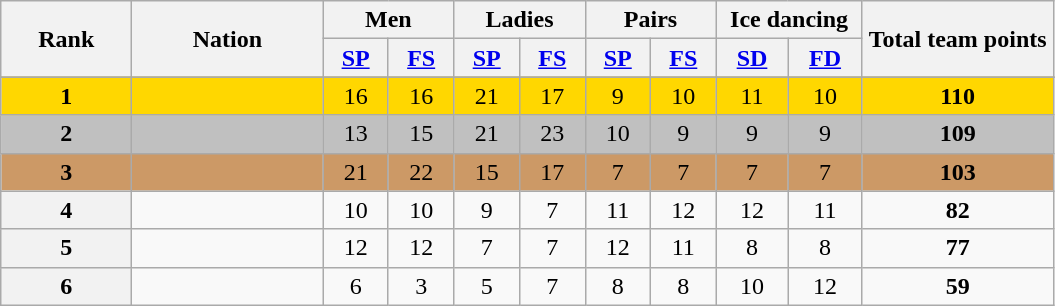<table class="wikitable">
<tr>
<th rowspan="2" width="80px">Rank</th>
<th rowspan="2" width="120px">Nation</th>
<th colspan="2" width="80px">Men</th>
<th colspan="2" width="80px">Ladies</th>
<th colspan="2" width="80px">Pairs</th>
<th colspan="2" width="90px">Ice dancing</th>
<th rowspan="2" width="120px">Total team points</th>
</tr>
<tr>
<th><a href='#'>SP</a></th>
<th><a href='#'>FS</a></th>
<th><a href='#'>SP</a></th>
<th><a href='#'>FS</a></th>
<th><a href='#'>SP</a></th>
<th><a href='#'>FS</a></th>
<th><a href='#'>SD</a></th>
<th><a href='#'>FD</a></th>
</tr>
<tr>
</tr>
<tr bgcolor="gold">
<td align="center"><strong>1</strong></td>
<td></td>
<td align="center">16</td>
<td align="center">16</td>
<td align="center">21</td>
<td align="center">17</td>
<td align="center">9</td>
<td align="center">10</td>
<td align="center">11</td>
<td align="center">10</td>
<td align="center"><strong>110</strong></td>
</tr>
<tr bgcolor="silver">
<td align="center"><strong>2</strong></td>
<td></td>
<td align="center">13</td>
<td align="center">15</td>
<td align="center">21</td>
<td align="center">23</td>
<td align="center">10</td>
<td align="center">9</td>
<td align="center">9</td>
<td align="center">9</td>
<td align="center"><strong>109</strong></td>
</tr>
<tr bgcolor="cc9966">
<td align="center"><strong>3</strong></td>
<td></td>
<td align="center">21</td>
<td align="center">22</td>
<td align="center">15</td>
<td align="center">17</td>
<td align="center">7</td>
<td align="center">7</td>
<td align="center">7</td>
<td align="center">7</td>
<td align="center"><strong>103</strong></td>
</tr>
<tr>
<th>4</th>
<td></td>
<td align="center">10</td>
<td align="center">10</td>
<td align="center">9</td>
<td align="center">7</td>
<td align="center">11</td>
<td align="center">12</td>
<td align="center">12</td>
<td align="center">11</td>
<td align="center"><strong>82</strong></td>
</tr>
<tr>
<th>5</th>
<td></td>
<td align="center">12</td>
<td align="center">12</td>
<td align="center">7</td>
<td align="center">7</td>
<td align="center">12</td>
<td align="center">11</td>
<td align="center">8</td>
<td align="center">8</td>
<td align="center"><strong>77</strong></td>
</tr>
<tr>
<th>6</th>
<td></td>
<td align="center">6</td>
<td align="center">3</td>
<td align="center">5</td>
<td align="center">7</td>
<td align="center">8</td>
<td align="center">8</td>
<td align="center">10</td>
<td align="center">12</td>
<td align="center"><strong>59</strong></td>
</tr>
</table>
